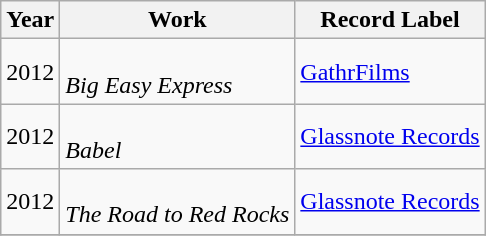<table class="wikitable">
<tr>
<th>Year</th>
<th>Work</th>
<th>Record Label</th>
</tr>
<tr>
<td>2012</td>
<td><br><em>Big Easy Express</em></td>
<td><a href='#'>GathrFilms</a></td>
</tr>
<tr>
<td>2012</td>
<td><br><em>Babel</em></td>
<td><a href='#'>Glassnote Records</a></td>
</tr>
<tr>
<td>2012</td>
<td><br><em>The Road to Red Rocks</em></td>
<td><a href='#'>Glassnote Records</a></td>
</tr>
<tr>
</tr>
</table>
